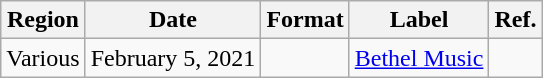<table class="wikitable plainrowheaders">
<tr>
<th scope="col">Region</th>
<th scope="col">Date</th>
<th scope="col">Format</th>
<th scope="col">Label</th>
<th scope="col">Ref.</th>
</tr>
<tr>
<td>Various</td>
<td>February 5, 2021</td>
<td></td>
<td><a href='#'>Bethel Music</a></td>
<td></td>
</tr>
</table>
